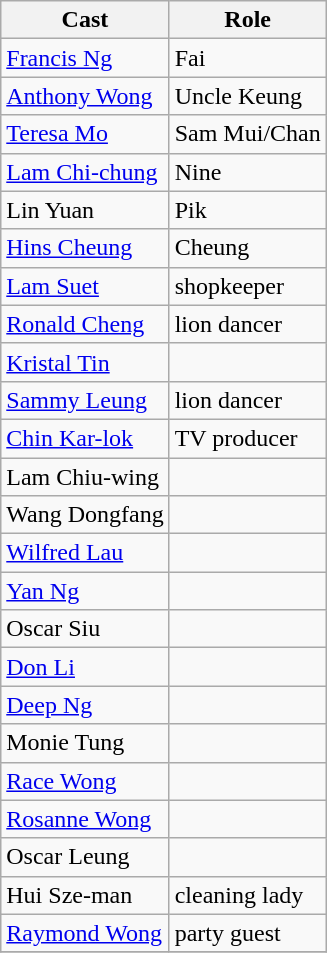<table class="wikitable">
<tr>
<th>Cast</th>
<th>Role</th>
</tr>
<tr>
<td><a href='#'>Francis Ng</a></td>
<td>Fai</td>
</tr>
<tr>
<td><a href='#'>Anthony Wong</a></td>
<td>Uncle Keung</td>
</tr>
<tr>
<td><a href='#'>Teresa Mo</a></td>
<td>Sam Mui/Chan</td>
</tr>
<tr>
<td><a href='#'>Lam Chi-chung</a></td>
<td>Nine</td>
</tr>
<tr>
<td>Lin Yuan</td>
<td>Pik</td>
</tr>
<tr>
<td><a href='#'>Hins Cheung</a></td>
<td>Cheung</td>
</tr>
<tr>
<td><a href='#'>Lam Suet</a></td>
<td>shopkeeper</td>
</tr>
<tr>
<td><a href='#'>Ronald Cheng</a></td>
<td>lion dancer</td>
</tr>
<tr>
<td><a href='#'>Kristal Tin</a></td>
<td></td>
</tr>
<tr>
<td><a href='#'>Sammy Leung</a></td>
<td>lion dancer</td>
</tr>
<tr>
<td><a href='#'>Chin Kar-lok</a></td>
<td>TV producer</td>
</tr>
<tr>
<td>Lam Chiu-wing</td>
<td></td>
</tr>
<tr>
<td>Wang Dongfang</td>
<td></td>
</tr>
<tr>
<td><a href='#'>Wilfred Lau</a></td>
<td></td>
</tr>
<tr>
<td><a href='#'>Yan Ng</a></td>
<td></td>
</tr>
<tr>
<td>Oscar Siu</td>
<td></td>
</tr>
<tr>
<td><a href='#'>Don Li</a></td>
<td></td>
</tr>
<tr>
<td><a href='#'>Deep Ng</a></td>
<td></td>
</tr>
<tr>
<td>Monie Tung</td>
</tr>
<tr>
<td><a href='#'>Race Wong</a></td>
<td></td>
</tr>
<tr>
<td><a href='#'>Rosanne Wong</a></td>
<td></td>
</tr>
<tr>
<td>Oscar Leung</td>
<td></td>
</tr>
<tr>
<td>Hui Sze-man</td>
<td>cleaning lady</td>
</tr>
<tr>
<td><a href='#'>Raymond Wong</a></td>
<td>party guest</td>
</tr>
<tr>
</tr>
</table>
